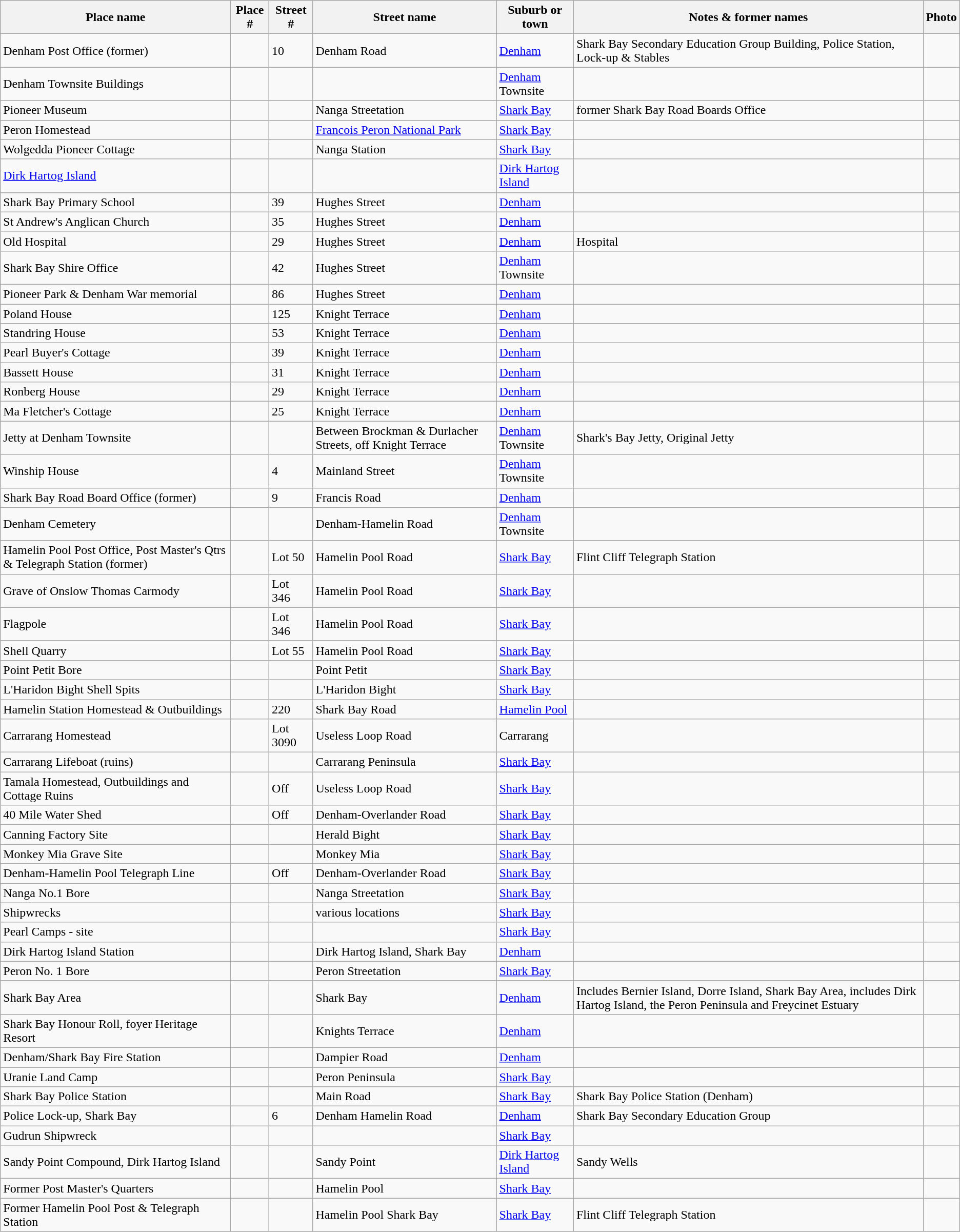<table class="wikitable sortable">
<tr>
<th>Place name</th>
<th>Place #</th>
<th>Street #</th>
<th>Street name</th>
<th>Suburb or town</th>
<th class="unsortable">Notes & former names</th>
<th class="unsortable">Photo</th>
</tr>
<tr>
<td>Denham Post Office (former)</td>
<td></td>
<td>10</td>
<td>Denham Road</td>
<td><a href='#'>Denham</a></td>
<td>Shark Bay Secondary Education Group Building, Police Station, Lock-up & Stables</td>
<td></td>
</tr>
<tr>
<td>Denham Townsite Buildings</td>
<td></td>
<td></td>
<td></td>
<td><a href='#'>Denham</a> Townsite</td>
<td></td>
<td></td>
</tr>
<tr>
<td>Pioneer Museum</td>
<td></td>
<td></td>
<td>Nanga Streetation</td>
<td><a href='#'>Shark Bay</a></td>
<td>former Shark Bay Road Boards Office</td>
<td></td>
</tr>
<tr>
<td>Peron Homestead</td>
<td></td>
<td></td>
<td><a href='#'>Francois Peron National Park</a></td>
<td><a href='#'>Shark Bay</a></td>
<td></td>
<td></td>
</tr>
<tr>
<td>Wolgedda Pioneer Cottage</td>
<td></td>
<td></td>
<td>Nanga Station</td>
<td><a href='#'>Shark Bay</a></td>
<td></td>
<td></td>
</tr>
<tr>
<td><a href='#'>Dirk Hartog Island</a></td>
<td></td>
<td></td>
<td></td>
<td><a href='#'>Dirk Hartog Island</a></td>
<td></td>
<td></td>
</tr>
<tr>
<td>Shark Bay Primary School</td>
<td></td>
<td>39</td>
<td>Hughes Street</td>
<td><a href='#'>Denham</a></td>
<td></td>
<td></td>
</tr>
<tr>
<td>St Andrew's Anglican Church</td>
<td></td>
<td>35</td>
<td>Hughes Street</td>
<td><a href='#'>Denham</a></td>
<td></td>
<td></td>
</tr>
<tr>
<td>Old Hospital</td>
<td></td>
<td>29</td>
<td>Hughes Street</td>
<td><a href='#'>Denham</a></td>
<td>Hospital</td>
<td></td>
</tr>
<tr>
<td>Shark Bay Shire Office</td>
<td></td>
<td>42</td>
<td>Hughes Street</td>
<td><a href='#'>Denham</a> Townsite</td>
<td></td>
<td></td>
</tr>
<tr>
<td>Pioneer Park & Denham War memorial</td>
<td></td>
<td>86</td>
<td>Hughes Street</td>
<td><a href='#'>Denham</a></td>
<td></td>
<td></td>
</tr>
<tr>
<td>Poland House</td>
<td></td>
<td>125</td>
<td>Knight Terrace</td>
<td><a href='#'>Denham</a></td>
<td></td>
<td></td>
</tr>
<tr>
<td>Standring House</td>
<td></td>
<td>53</td>
<td>Knight Terrace</td>
<td><a href='#'>Denham</a></td>
<td></td>
<td></td>
</tr>
<tr>
<td>Pearl Buyer's Cottage</td>
<td></td>
<td>39</td>
<td>Knight Terrace</td>
<td><a href='#'>Denham</a></td>
<td></td>
<td></td>
</tr>
<tr>
<td>Bassett House</td>
<td></td>
<td>31</td>
<td>Knight Terrace</td>
<td><a href='#'>Denham</a></td>
<td></td>
<td></td>
</tr>
<tr>
<td>Ronberg House</td>
<td></td>
<td>29</td>
<td>Knight Terrace</td>
<td><a href='#'>Denham</a></td>
<td></td>
<td></td>
</tr>
<tr>
<td>Ma Fletcher's Cottage</td>
<td></td>
<td>25</td>
<td>Knight Terrace</td>
<td><a href='#'>Denham</a></td>
<td></td>
<td></td>
</tr>
<tr>
<td>Jetty at Denham Townsite</td>
<td></td>
<td></td>
<td>Between Brockman & Durlacher Streets, off Knight Terrace</td>
<td><a href='#'>Denham</a> Townsite</td>
<td>Shark's Bay Jetty, Original Jetty</td>
<td></td>
</tr>
<tr>
<td>Winship House</td>
<td></td>
<td>4</td>
<td>Mainland Street</td>
<td><a href='#'>Denham</a> Townsite</td>
<td></td>
<td></td>
</tr>
<tr>
<td>Shark Bay Road Board Office (former)</td>
<td></td>
<td>9</td>
<td>Francis Road</td>
<td><a href='#'>Denham</a></td>
<td></td>
<td></td>
</tr>
<tr>
<td>Denham Cemetery</td>
<td></td>
<td></td>
<td>Denham-Hamelin Road</td>
<td><a href='#'>Denham</a> Townsite</td>
<td></td>
<td></td>
</tr>
<tr>
<td>Hamelin Pool Post Office, Post Master's Qtrs & Telegraph Station (former)</td>
<td></td>
<td>Lot 50</td>
<td>Hamelin Pool Road</td>
<td><a href='#'>Shark Bay</a></td>
<td>Flint Cliff Telegraph Station</td>
<td></td>
</tr>
<tr>
<td>Grave of Onslow Thomas Carmody</td>
<td></td>
<td>Lot 346</td>
<td>Hamelin Pool Road</td>
<td><a href='#'>Shark Bay</a></td>
<td></td>
<td></td>
</tr>
<tr>
<td>Flagpole</td>
<td></td>
<td>Lot 346</td>
<td>Hamelin Pool Road</td>
<td><a href='#'>Shark Bay</a></td>
<td></td>
<td></td>
</tr>
<tr>
<td>Shell Quarry</td>
<td></td>
<td>Lot 55</td>
<td>Hamelin Pool Road</td>
<td><a href='#'>Shark Bay</a></td>
<td></td>
<td></td>
</tr>
<tr>
<td>Point Petit Bore</td>
<td></td>
<td></td>
<td>Point Petit</td>
<td><a href='#'>Shark Bay</a></td>
<td></td>
<td></td>
</tr>
<tr>
<td>L'Haridon Bight Shell Spits</td>
<td></td>
<td></td>
<td>L'Haridon Bight</td>
<td><a href='#'>Shark Bay</a></td>
<td></td>
<td></td>
</tr>
<tr>
<td>Hamelin Station Homestead & Outbuildings</td>
<td></td>
<td>220</td>
<td>Shark Bay Road</td>
<td><a href='#'>Hamelin Pool</a></td>
<td></td>
<td></td>
</tr>
<tr>
<td>Carrarang Homestead</td>
<td></td>
<td>Lot 3090</td>
<td>Useless Loop Road</td>
<td>Carrarang</td>
<td></td>
<td></td>
</tr>
<tr>
<td>Carrarang Lifeboat (ruins)</td>
<td></td>
<td></td>
<td>Carrarang Peninsula</td>
<td><a href='#'>Shark Bay</a></td>
<td></td>
<td></td>
</tr>
<tr>
<td>Tamala Homestead, Outbuildings and Cottage Ruins</td>
<td></td>
<td>Off</td>
<td>Useless Loop Road</td>
<td><a href='#'>Shark Bay</a></td>
<td></td>
<td></td>
</tr>
<tr>
<td>40 Mile Water Shed</td>
<td></td>
<td>Off</td>
<td>Denham-Overlander Road</td>
<td><a href='#'>Shark Bay</a></td>
<td></td>
<td></td>
</tr>
<tr>
<td>Canning Factory Site</td>
<td></td>
<td></td>
<td>Herald Bight</td>
<td><a href='#'>Shark Bay</a></td>
<td></td>
<td></td>
</tr>
<tr>
<td>Monkey Mia Grave Site</td>
<td></td>
<td></td>
<td>Monkey Mia</td>
<td><a href='#'>Shark Bay</a></td>
<td></td>
<td></td>
</tr>
<tr>
<td>Denham-Hamelin Pool Telegraph Line</td>
<td></td>
<td>Off</td>
<td>Denham-Overlander Road</td>
<td><a href='#'>Shark Bay</a></td>
<td></td>
<td></td>
</tr>
<tr>
<td>Nanga No.1 Bore</td>
<td></td>
<td></td>
<td>Nanga Streetation</td>
<td><a href='#'>Shark Bay</a></td>
<td></td>
<td></td>
</tr>
<tr>
<td>Shipwrecks</td>
<td></td>
<td></td>
<td>various locations</td>
<td><a href='#'>Shark Bay</a></td>
<td></td>
<td></td>
</tr>
<tr>
<td>Pearl Camps - site</td>
<td></td>
<td></td>
<td></td>
<td><a href='#'>Shark Bay</a></td>
<td></td>
<td></td>
</tr>
<tr>
<td>Dirk Hartog Island Station</td>
<td></td>
<td></td>
<td>Dirk Hartog Island, Shark Bay</td>
<td><a href='#'>Denham</a></td>
<td></td>
<td></td>
</tr>
<tr>
<td>Peron No. 1 Bore</td>
<td></td>
<td></td>
<td>Peron Streetation</td>
<td><a href='#'>Shark Bay</a></td>
<td></td>
<td></td>
</tr>
<tr>
<td>Shark Bay Area</td>
<td></td>
<td></td>
<td>Shark Bay</td>
<td><a href='#'>Denham</a></td>
<td>Includes Bernier Island, Dorre Island, Shark Bay Area, includes Dirk Hartog Island, the Peron Peninsula and Freycinet Estuary</td>
<td></td>
</tr>
<tr>
<td>Shark Bay Honour Roll, foyer Heritage Resort</td>
<td></td>
<td></td>
<td>Knights Terrace</td>
<td><a href='#'>Denham</a></td>
<td></td>
<td></td>
</tr>
<tr>
<td>Denham/Shark Bay Fire Station</td>
<td></td>
<td></td>
<td>Dampier Road</td>
<td><a href='#'>Denham</a></td>
<td></td>
<td></td>
</tr>
<tr>
<td>Uranie Land Camp</td>
<td></td>
<td></td>
<td>Peron Peninsula</td>
<td><a href='#'>Shark Bay</a></td>
<td></td>
<td></td>
</tr>
<tr>
<td>Shark Bay Police Station</td>
<td></td>
<td></td>
<td>Main Road</td>
<td><a href='#'>Shark Bay</a></td>
<td>Shark Bay Police Station (Denham)</td>
<td></td>
</tr>
<tr>
<td>Police Lock-up, Shark Bay</td>
<td></td>
<td>6</td>
<td>Denham Hamelin Road</td>
<td><a href='#'>Denham</a></td>
<td>Shark Bay Secondary Education Group</td>
<td></td>
</tr>
<tr>
<td>Gudrun Shipwreck</td>
<td></td>
<td></td>
<td></td>
<td><a href='#'>Shark Bay</a></td>
<td></td>
<td></td>
</tr>
<tr>
<td>Sandy Point Compound, Dirk Hartog Island</td>
<td></td>
<td></td>
<td>Sandy Point</td>
<td><a href='#'>Dirk Hartog Island</a></td>
<td>Sandy Wells</td>
<td></td>
</tr>
<tr>
<td>Former Post Master's Quarters</td>
<td></td>
<td></td>
<td>Hamelin Pool</td>
<td><a href='#'>Shark Bay</a></td>
<td></td>
<td></td>
</tr>
<tr>
<td>Former Hamelin Pool Post & Telegraph Station</td>
<td></td>
<td></td>
<td>Hamelin Pool Shark Bay</td>
<td><a href='#'>Shark Bay</a></td>
<td>Flint Cliff Telegraph Station</td>
<td></td>
</tr>
</table>
